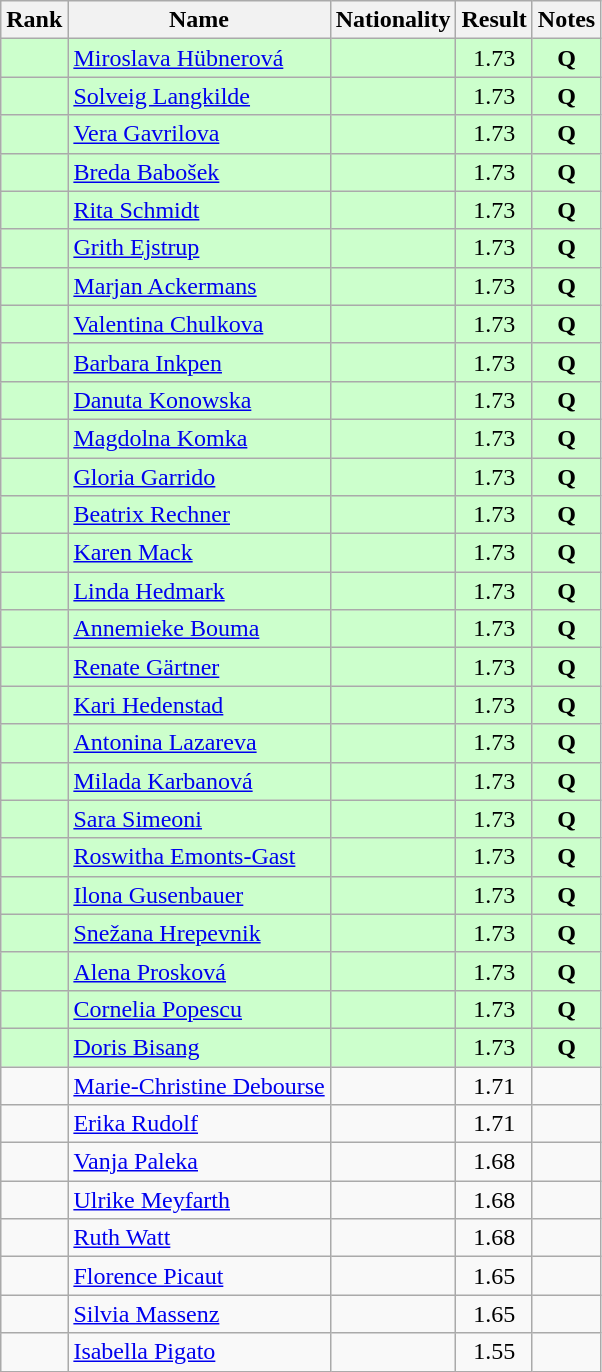<table class="wikitable sortable" style="text-align:center">
<tr>
<th>Rank</th>
<th>Name</th>
<th>Nationality</th>
<th>Result</th>
<th>Notes</th>
</tr>
<tr bgcolor=ccffcc>
<td></td>
<td align=left><a href='#'>Miroslava Hübnerová</a></td>
<td align=left></td>
<td>1.73</td>
<td><strong>Q</strong></td>
</tr>
<tr bgcolor=ccffcc>
<td></td>
<td align=left><a href='#'>Solveig Langkilde</a></td>
<td align=left></td>
<td>1.73</td>
<td><strong>Q</strong></td>
</tr>
<tr bgcolor=ccffcc>
<td></td>
<td align=left><a href='#'>Vera Gavrilova</a></td>
<td align=left></td>
<td>1.73</td>
<td><strong>Q</strong></td>
</tr>
<tr bgcolor=ccffcc>
<td></td>
<td align=left><a href='#'>Breda Babošek</a></td>
<td align=left></td>
<td>1.73</td>
<td><strong>Q</strong></td>
</tr>
<tr bgcolor=ccffcc>
<td></td>
<td align=left><a href='#'>Rita Schmidt</a></td>
<td align=left></td>
<td>1.73</td>
<td><strong>Q</strong></td>
</tr>
<tr bgcolor=ccffcc>
<td></td>
<td align=left><a href='#'>Grith Ejstrup</a></td>
<td align=left></td>
<td>1.73</td>
<td><strong>Q</strong></td>
</tr>
<tr bgcolor=ccffcc>
<td></td>
<td align=left><a href='#'>Marjan Ackermans</a></td>
<td align=left></td>
<td>1.73</td>
<td><strong>Q</strong></td>
</tr>
<tr bgcolor=ccffcc>
<td></td>
<td align=left><a href='#'>Valentina Chulkova</a></td>
<td align=left></td>
<td>1.73</td>
<td><strong>Q</strong></td>
</tr>
<tr bgcolor=ccffcc>
<td></td>
<td align=left><a href='#'>Barbara Inkpen</a></td>
<td align=left></td>
<td>1.73</td>
<td><strong>Q</strong></td>
</tr>
<tr bgcolor=ccffcc>
<td></td>
<td align=left><a href='#'>Danuta Konowska</a></td>
<td align=left></td>
<td>1.73</td>
<td><strong>Q</strong></td>
</tr>
<tr bgcolor=ccffcc>
<td></td>
<td align=left><a href='#'>Magdolna Komka</a></td>
<td align=left></td>
<td>1.73</td>
<td><strong>Q</strong></td>
</tr>
<tr bgcolor=ccffcc>
<td></td>
<td align=left><a href='#'>Gloria Garrido</a></td>
<td align=left></td>
<td>1.73</td>
<td><strong>Q</strong></td>
</tr>
<tr bgcolor=ccffcc>
<td></td>
<td align=left><a href='#'>Beatrix Rechner</a></td>
<td align=left></td>
<td>1.73</td>
<td><strong>Q</strong></td>
</tr>
<tr bgcolor=ccffcc>
<td></td>
<td align=left><a href='#'>Karen Mack</a></td>
<td align=left></td>
<td>1.73</td>
<td><strong>Q</strong></td>
</tr>
<tr bgcolor=ccffcc>
<td></td>
<td align=left><a href='#'>Linda Hedmark</a></td>
<td align=left></td>
<td>1.73</td>
<td><strong>Q</strong></td>
</tr>
<tr bgcolor=ccffcc>
<td></td>
<td align=left><a href='#'>Annemieke Bouma</a></td>
<td align=left></td>
<td>1.73</td>
<td><strong>Q</strong></td>
</tr>
<tr bgcolor=ccffcc>
<td></td>
<td align=left><a href='#'>Renate Gärtner</a></td>
<td align=left></td>
<td>1.73</td>
<td><strong>Q</strong></td>
</tr>
<tr bgcolor=ccffcc>
<td></td>
<td align=left><a href='#'>Kari Hedenstad</a></td>
<td align=left></td>
<td>1.73</td>
<td><strong>Q</strong></td>
</tr>
<tr bgcolor=ccffcc>
<td></td>
<td align=left><a href='#'>Antonina Lazareva</a></td>
<td align=left></td>
<td>1.73</td>
<td><strong>Q</strong></td>
</tr>
<tr bgcolor=ccffcc>
<td></td>
<td align=left><a href='#'>Milada Karbanová</a></td>
<td align=left></td>
<td>1.73</td>
<td><strong>Q</strong></td>
</tr>
<tr bgcolor=ccffcc>
<td></td>
<td align=left><a href='#'>Sara Simeoni</a></td>
<td align=left></td>
<td>1.73</td>
<td><strong>Q</strong></td>
</tr>
<tr bgcolor=ccffcc>
<td></td>
<td align=left><a href='#'>Roswitha Emonts-Gast</a></td>
<td align=left></td>
<td>1.73</td>
<td><strong>Q</strong></td>
</tr>
<tr bgcolor=ccffcc>
<td></td>
<td align=left><a href='#'>Ilona Gusenbauer</a></td>
<td align=left></td>
<td>1.73</td>
<td><strong>Q</strong></td>
</tr>
<tr bgcolor=ccffcc>
<td></td>
<td align=left><a href='#'>Snežana Hrepevnik</a></td>
<td align=left></td>
<td>1.73</td>
<td><strong>Q</strong></td>
</tr>
<tr bgcolor=ccffcc>
<td></td>
<td align=left><a href='#'>Alena Prosková</a></td>
<td align=left></td>
<td>1.73</td>
<td><strong>Q</strong></td>
</tr>
<tr bgcolor=ccffcc>
<td></td>
<td align=left><a href='#'>Cornelia Popescu</a></td>
<td align=left></td>
<td>1.73</td>
<td><strong>Q</strong></td>
</tr>
<tr bgcolor=ccffcc>
<td></td>
<td align=left><a href='#'>Doris Bisang</a></td>
<td align=left></td>
<td>1.73</td>
<td><strong>Q</strong></td>
</tr>
<tr>
<td></td>
<td align=left><a href='#'>Marie-Christine Debourse</a></td>
<td align=left></td>
<td>1.71</td>
<td></td>
</tr>
<tr>
<td></td>
<td align=left><a href='#'>Erika Rudolf</a></td>
<td align=left></td>
<td>1.71</td>
<td></td>
</tr>
<tr>
<td></td>
<td align=left><a href='#'>Vanja Paleka</a></td>
<td align=left></td>
<td>1.68</td>
<td></td>
</tr>
<tr>
<td></td>
<td align=left><a href='#'>Ulrike Meyfarth</a></td>
<td align=left></td>
<td>1.68</td>
<td></td>
</tr>
<tr>
<td></td>
<td align=left><a href='#'>Ruth Watt</a></td>
<td align=left></td>
<td>1.68</td>
<td></td>
</tr>
<tr>
<td></td>
<td align=left><a href='#'>Florence Picaut</a></td>
<td align=left></td>
<td>1.65</td>
<td></td>
</tr>
<tr>
<td></td>
<td align=left><a href='#'>Silvia Massenz</a></td>
<td align=left></td>
<td>1.65</td>
<td></td>
</tr>
<tr>
<td></td>
<td align=left><a href='#'>Isabella Pigato</a></td>
<td align=left></td>
<td>1.55</td>
<td></td>
</tr>
</table>
